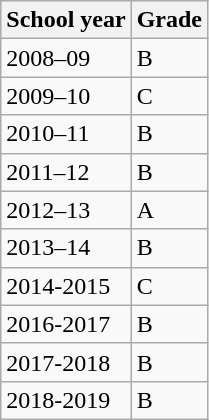<table class="wikitable collapsible autocollapse">
<tr>
<th>School year</th>
<th>Grade</th>
</tr>
<tr>
<td>2008–09</td>
<td>B</td>
</tr>
<tr>
<td>2009–10</td>
<td>C</td>
</tr>
<tr>
<td>2010–11</td>
<td>B</td>
</tr>
<tr>
<td>2011–12</td>
<td>B</td>
</tr>
<tr>
<td>2012–13</td>
<td>A</td>
</tr>
<tr>
<td>2013–14</td>
<td>B</td>
</tr>
<tr>
<td>2014-2015</td>
<td>C</td>
</tr>
<tr>
<td>2016-2017</td>
<td>B</td>
</tr>
<tr>
<td>2017-2018</td>
<td>B</td>
</tr>
<tr>
<td>2018-2019</td>
<td>B</td>
</tr>
</table>
